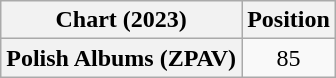<table class="wikitable plainrowheaders sortable" style="text-align:center">
<tr>
<th scope="col">Chart (2023)</th>
<th scope="col">Position</th>
</tr>
<tr>
<th scope="row">Polish Albums (ZPAV)</th>
<td>85</td>
</tr>
</table>
